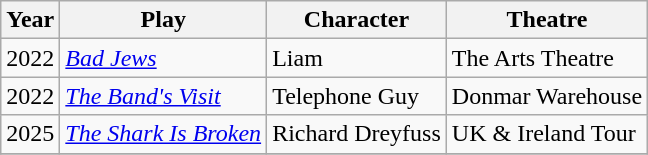<table class="wikitable">
<tr>
<th>Year</th>
<th>Play</th>
<th>Character</th>
<th>Theatre</th>
</tr>
<tr>
<td>2022</td>
<td><em><a href='#'>Bad Jews</a></em></td>
<td>Liam</td>
<td>The Arts Theatre</td>
</tr>
<tr>
<td>2022</td>
<td><em><a href='#'>The Band's Visit</a></em></td>
<td>Telephone Guy</td>
<td>Donmar Warehouse</td>
</tr>
<tr>
<td>2025</td>
<td><em><a href='#'>The Shark Is Broken</a></em></td>
<td>Richard Dreyfuss</td>
<td>UK & Ireland Tour</td>
</tr>
<tr>
</tr>
</table>
